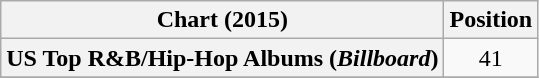<table class="wikitable sortable plainrowheaders">
<tr>
<th scope="col">Chart (2015)</th>
<th scope="col">Position</th>
</tr>
<tr>
<th scope="row">US Top R&B/Hip-Hop Albums (<em>Billboard</em>)</th>
<td style="text-align:center;">41</td>
</tr>
<tr>
</tr>
</table>
